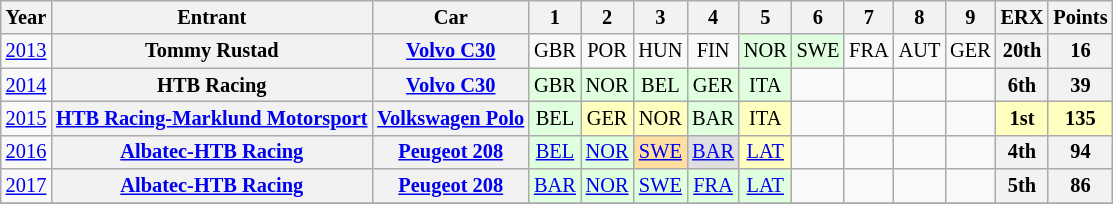<table class="wikitable" border="1" style="text-align:center; font-size:85%;">
<tr valign="top">
<th>Year</th>
<th>Entrant</th>
<th>Car</th>
<th>1</th>
<th>2</th>
<th>3</th>
<th>4</th>
<th>5</th>
<th>6</th>
<th>7</th>
<th>8</th>
<th>9</th>
<th>ERX</th>
<th>Points</th>
</tr>
<tr>
<td><a href='#'>2013</a></td>
<th nowrap>Tommy Rustad</th>
<th nowrap><a href='#'>Volvo C30</a></th>
<td>GBR</td>
<td>POR</td>
<td>HUN</td>
<td>FIN</td>
<td style="background:#DFFFDF;">NOR<br></td>
<td style="background:#DFFFDF;">SWE<br></td>
<td>FRA</td>
<td>AUT</td>
<td>GER</td>
<th>20th</th>
<th>16</th>
</tr>
<tr>
<td><a href='#'>2014</a></td>
<th nowrap>HTB Racing</th>
<th nowrap><a href='#'>Volvo C30</a></th>
<td style="background:#DFFFDF;">GBR<br></td>
<td style="background:#DFFFDF;">NOR<br></td>
<td style="background:#DFFFDF;">BEL<br></td>
<td style="background:#DFFFDF;">GER<br></td>
<td style="background:#DFFFDF;">ITA<br></td>
<td></td>
<td></td>
<td></td>
<td></td>
<th>6th</th>
<th>39</th>
</tr>
<tr>
<td><a href='#'>2015</a></td>
<th nowrap><a href='#'>HTB Racing-Marklund Motorsport</a></th>
<th nowrap><a href='#'>Volkswagen Polo</a></th>
<td style="background:#DFFFDF;">BEL<br></td>
<td style="background:#FFFFBF;">GER<br></td>
<td style="background:#FFFFBF;">NOR<br></td>
<td style="background:#DFFFDF;">BAR<br></td>
<td style="background:#FFFFBF;">ITA<br></td>
<td></td>
<td></td>
<td></td>
<td></td>
<th style="background:#FFFFBF;">1st</th>
<th style="background:#FFFFBF;">135</th>
</tr>
<tr>
<td><a href='#'>2016</a></td>
<th nowrap><a href='#'>Albatec-HTB Racing</a></th>
<th nowrap><a href='#'>Peugeot 208</a></th>
<td style="background:#DFFFDF;"><a href='#'>BEL</a><br></td>
<td style="background:#DFFFDF;"><a href='#'>NOR</a><br></td>
<td style="background:#FFDF9F;"><a href='#'>SWE</a><br></td>
<td style="background:#DFDFDF;"><a href='#'>BAR</a><br></td>
<td style="background:#FFFFBF;"><a href='#'>LAT</a><br></td>
<td></td>
<td></td>
<td></td>
<td></td>
<th>4th</th>
<th>94</th>
</tr>
<tr>
<td><a href='#'>2017</a></td>
<th nowrap><a href='#'>Albatec-HTB Racing</a></th>
<th nowrap><a href='#'>Peugeot 208</a></th>
<td style="background:#DFFFDF;"><a href='#'>BAR</a><br></td>
<td style="background:#DFFFDF;"><a href='#'>NOR</a><br></td>
<td style="background:#DFFFDF;"><a href='#'>SWE</a><br></td>
<td style="background:#DFFFDF;"><a href='#'>FRA</a><br></td>
<td style="background:#DFFFDF;"><a href='#'>LAT</a><br></td>
<td></td>
<td></td>
<td></td>
<td></td>
<th>5th</th>
<th>86</th>
</tr>
<tr>
</tr>
</table>
